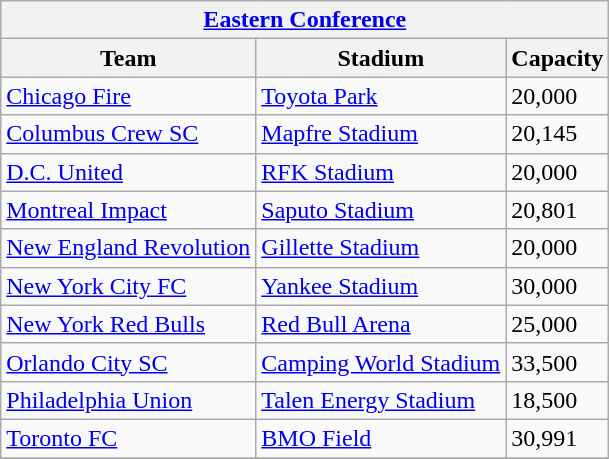<table class="wikitable" style="text-align:left">
<tr>
<th colspan=3><a href='#'>Eastern Conference</a></th>
</tr>
<tr>
<th>Team</th>
<th>Stadium</th>
<th>Capacity</th>
</tr>
<tr>
<td><a href='#'>Chicago Fire</a></td>
<td><a href='#'>Toyota Park</a></td>
<td>20,000</td>
</tr>
<tr>
<td><a href='#'>Columbus Crew SC</a></td>
<td><a href='#'>Mapfre Stadium</a></td>
<td>20,145</td>
</tr>
<tr>
<td><a href='#'>D.C. United</a></td>
<td><a href='#'>RFK Stadium</a></td>
<td>20,000</td>
</tr>
<tr>
<td><a href='#'>Montreal Impact</a></td>
<td><a href='#'>Saputo Stadium</a></td>
<td>20,801</td>
</tr>
<tr>
<td><a href='#'>New England Revolution</a></td>
<td><a href='#'>Gillette Stadium</a></td>
<td>20,000</td>
</tr>
<tr>
<td><a href='#'>New York City FC</a></td>
<td><a href='#'>Yankee Stadium</a></td>
<td>30,000</td>
</tr>
<tr>
<td><a href='#'>New York Red Bulls</a></td>
<td><a href='#'>Red Bull Arena</a></td>
<td>25,000</td>
</tr>
<tr>
<td><a href='#'>Orlando City SC</a></td>
<td><a href='#'>Camping World Stadium</a></td>
<td>33,500</td>
</tr>
<tr>
<td><a href='#'>Philadelphia Union</a></td>
<td><a href='#'>Talen Energy Stadium</a></td>
<td>18,500</td>
</tr>
<tr>
<td><a href='#'>Toronto FC</a></td>
<td><a href='#'>BMO Field</a></td>
<td>30,991</td>
</tr>
<tr>
</tr>
</table>
